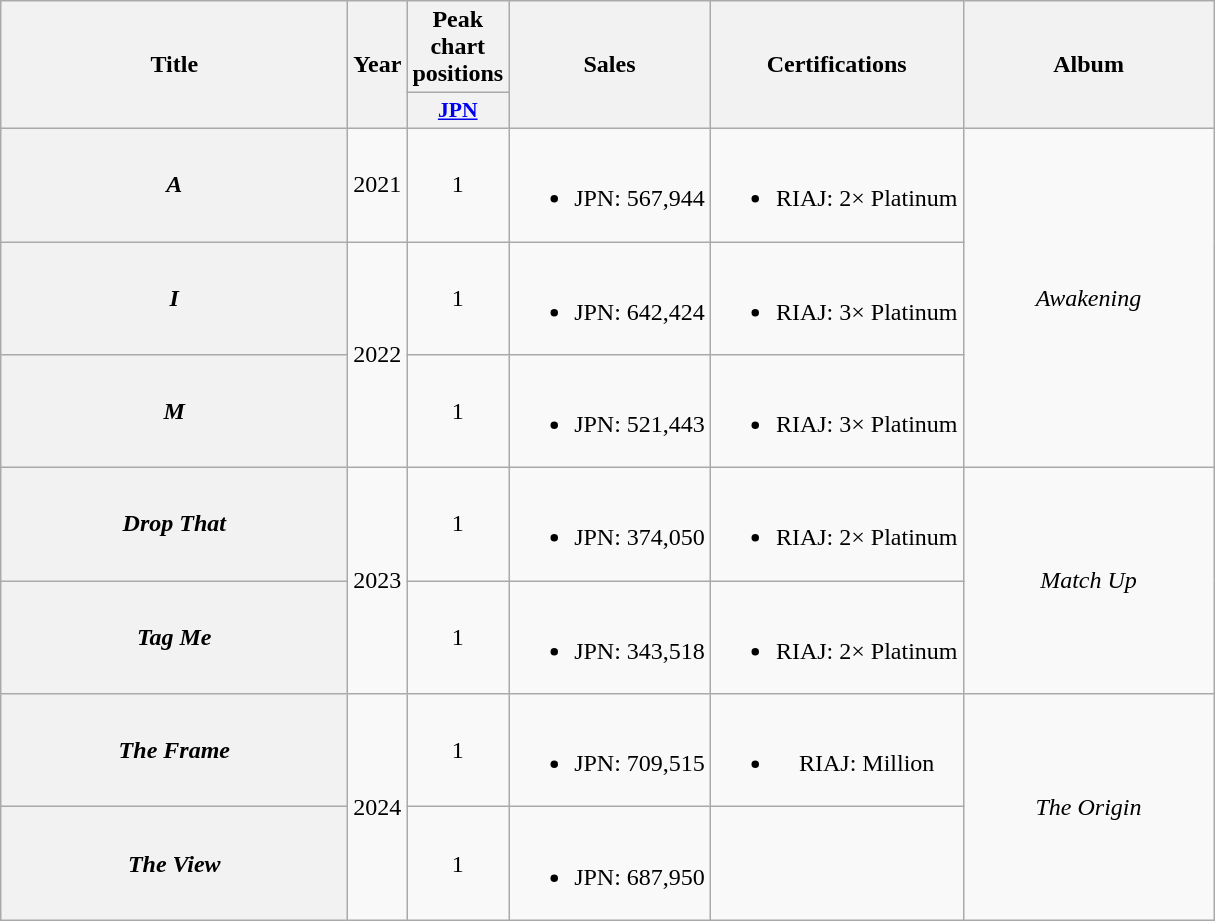<table class="wikitable plainrowheaders" style="text-align:center;">
<tr>
<th scope="col" rowspan="2" style="width:14em;">Title</th>
<th scope="col" rowspan="2" style="width:2em;">Year</th>
<th scope="col">Peak chart positions</th>
<th scope="col" rowspan="2">Sales</th>
<th scope="col" rowspan="2">Certifications</th>
<th scope="col" rowspan="2" style="width:10em;">Album</th>
</tr>
<tr>
<th scope="col" style="width:2.5em;font-size:90%;"><a href='#'>JPN</a><br></th>
</tr>
<tr>
<th scope="row"><em>A</em></th>
<td>2021</td>
<td>1</td>
<td><br><ul><li>JPN: 567,944</li></ul></td>
<td><br><ul><li>RIAJ: 2× Platinum </li></ul></td>
<td rowspan="3"><em>Awakening</em></td>
</tr>
<tr>
<th scope="row"><em>I</em></th>
<td rowspan="2">2022</td>
<td>1</td>
<td><br><ul><li>JPN: 642,424</li></ul></td>
<td><br><ul><li>RIAJ: 3× Platinum </li></ul></td>
</tr>
<tr>
<th scope="row"><em>M</em></th>
<td>1</td>
<td><br><ul><li>JPN: 521,443</li></ul></td>
<td><br><ul><li>RIAJ: 3× Platinum </li></ul></td>
</tr>
<tr>
<th scope="row"><em>Drop That</em></th>
<td rowspan="2">2023</td>
<td>1</td>
<td><br><ul><li>JPN: 374,050</li></ul></td>
<td><br><ul><li>RIAJ: 2× Platinum </li></ul></td>
<td rowspan="2"><em>Match Up</em></td>
</tr>
<tr>
<th scope="row"><em>Tag Me</em></th>
<td>1</td>
<td><br><ul><li>JPN: 343,518</li></ul></td>
<td><br><ul><li>RIAJ: 2× Platinum </li></ul></td>
</tr>
<tr>
<th scope="row"><em>The Frame</em></th>
<td rowspan="2">2024</td>
<td>1</td>
<td><br><ul><li>JPN: 709,515</li></ul></td>
<td><br><ul><li>RIAJ: Million </li></ul></td>
<td rowspan="2"><em>The Origin</em></td>
</tr>
<tr>
<th scope="row"><em>The View</em></th>
<td>1</td>
<td><br><ul><li>JPN: 687,950</li></ul></td>
<td></td>
</tr>
</table>
